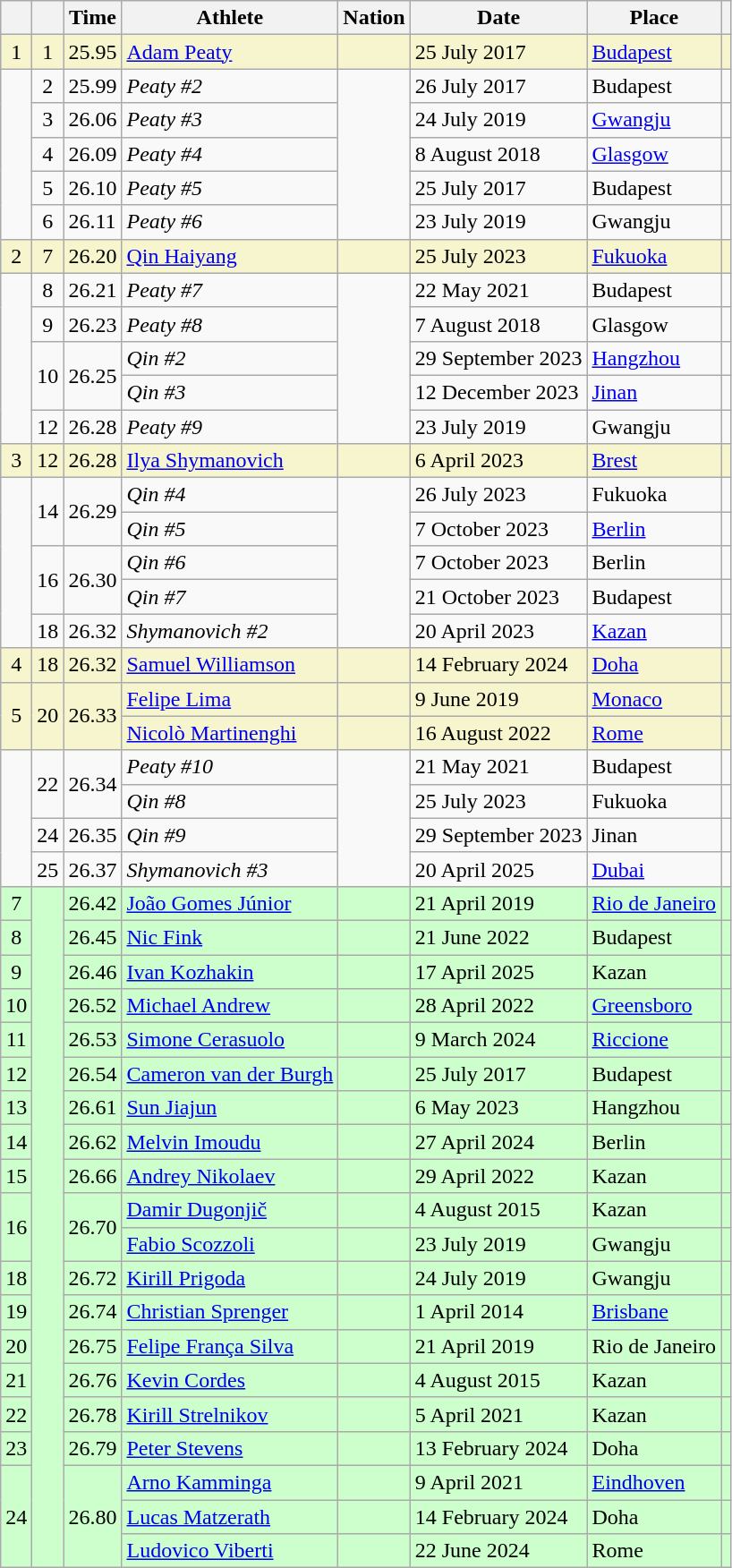<table class="wikitable sortable">
<tr>
<th></th>
<th></th>
<th>Time</th>
<th>Athlete</th>
<th>Nation</th>
<th>Date</th>
<th>Place</th>
<th class="unsortable"></th>
</tr>
<tr bgcolor=f6F5CE>
<td align=center>1</td>
<td align=center>1</td>
<td>25.95</td>
<td><a href='#'>Adam Peaty</a></td>
<td></td>
<td>25 July 2017</td>
<td><a href='#'>Budapest</a></td>
<td></td>
</tr>
<tr>
<td rowspan="5" align=center></td>
<td align=center>2</td>
<td>25.99</td>
<td><em>Peaty #2</em></td>
<td rowspan="5"></td>
<td>26 July 2017</td>
<td>Budapest</td>
<td></td>
</tr>
<tr>
<td align=center>3</td>
<td>26.06</td>
<td><em>Peaty #3</em></td>
<td>24 July 2019</td>
<td><a href='#'>Gwangju</a></td>
<td></td>
</tr>
<tr>
<td align=center>4</td>
<td>26.09</td>
<td><em>Peaty #4</em></td>
<td>8 August 2018</td>
<td><a href='#'>Glasgow</a></td>
<td></td>
</tr>
<tr>
<td align=center>5</td>
<td>26.10</td>
<td><em>Peaty #5</em></td>
<td>25 July 2017</td>
<td>Budapest</td>
<td></td>
</tr>
<tr>
<td align=center>6</td>
<td>26.11</td>
<td><em>Peaty #6</em></td>
<td>23 July 2019</td>
<td>Gwangju</td>
<td></td>
</tr>
<tr bgcolor=f6F5CE>
<td align=center>2</td>
<td align=center>7</td>
<td>26.20</td>
<td><a href='#'>Qin Haiyang</a></td>
<td></td>
<td>25 July 2023</td>
<td><a href='#'>Fukuoka</a></td>
<td></td>
</tr>
<tr>
<td rowspan="5" align=center></td>
<td align=center>8</td>
<td>26.21</td>
<td><em>Peaty #7</em></td>
<td rowspan="5"></td>
<td>22 May 2021</td>
<td>Budapest</td>
<td></td>
</tr>
<tr>
<td align=center>9</td>
<td>26.23</td>
<td><em>Peaty #8</em></td>
<td>7 August 2018</td>
<td>Glasgow</td>
<td></td>
</tr>
<tr>
<td rowspan="2" align="center">10</td>
<td rowspan="2">26.25</td>
<td><em>Qin #2</em></td>
<td>29 September 2023</td>
<td><a href='#'>Hangzhou</a></td>
<td></td>
</tr>
<tr>
<td><em>Qin #3</em></td>
<td>12 December 2023</td>
<td><a href='#'>Jinan</a></td>
<td></td>
</tr>
<tr>
<td align=center>12</td>
<td>26.28</td>
<td><em>Peaty #9</em></td>
<td>23 July 2019</td>
<td>Gwangju</td>
<td></td>
</tr>
<tr bgcolor=f6F5CE>
<td align=center>3</td>
<td align=center>12</td>
<td>26.28</td>
<td><a href='#'>Ilya Shymanovich</a></td>
<td></td>
<td>6 April 2023</td>
<td><a href='#'>Brest</a></td>
<td></td>
</tr>
<tr>
<td rowspan="5"></td>
<td rowspan="2" align=center>14</td>
<td rowspan="2">26.29</td>
<td><em>Qin #4</em></td>
<td rowspan="5"></td>
<td>26 July 2023</td>
<td>Fukuoka</td>
<td></td>
</tr>
<tr>
<td><em>Qin #5</em></td>
<td>7 October 2023</td>
<td><a href='#'>Berlin</a></td>
<td></td>
</tr>
<tr>
<td rowspan="2" align=center>16</td>
<td rowspan="2">26.30</td>
<td><em>Qin #6</em></td>
<td>7 October 2023</td>
<td>Berlin</td>
<td></td>
</tr>
<tr>
<td><em>Qin #7</em></td>
<td>21 October 2023</td>
<td>Budapest</td>
<td></td>
</tr>
<tr>
<td align=center>18</td>
<td>26.32</td>
<td><em>Shymanovich #2</em></td>
<td>20 April 2023</td>
<td><a href='#'>Kazan</a></td>
<td></td>
</tr>
<tr bgcolor=f6F5CE>
<td align=center>4</td>
<td align=center>18</td>
<td>26.32</td>
<td><a href='#'>Samuel Williamson</a></td>
<td></td>
<td>14 February 2024</td>
<td><a href='#'>Doha</a></td>
<td></td>
</tr>
<tr bgcolor="f6F5CE">
<td rowspan="2" align=center>5</td>
<td rowspan="2" align=center>20</td>
<td rowspan="2">26.33</td>
<td><a href='#'>Felipe Lima</a></td>
<td></td>
<td>9 June 2019</td>
<td><a href='#'>Monaco</a></td>
<td></td>
</tr>
<tr bgcolor="f6F5CE">
<td><a href='#'>Nicolò Martinenghi</a></td>
<td></td>
<td>16 August 2022</td>
<td><a href='#'>Rome</a></td>
<td></td>
</tr>
<tr>
<td rowspan="4" align=center></td>
<td rowspan="2" align=center>22</td>
<td rowspan="2">26.34</td>
<td><em>Peaty #10</em></td>
<td rowspan="4"></td>
<td>21 May 2021</td>
<td>Budapest</td>
<td></td>
</tr>
<tr>
<td><em>Qin #8</em></td>
<td>25 July 2023</td>
<td>Fukuoka</td>
<td></td>
</tr>
<tr>
<td align=center>24</td>
<td>26.35</td>
<td><em>Qin #9</em></td>
<td>29 September 2023</td>
<td>Jinan</td>
<td></td>
</tr>
<tr>
<td align=center>25</td>
<td>26.37</td>
<td><em>Shymanovich #3</em></td>
<td>20 April 2025</td>
<td><a href='#'>Dubai</a></td>
<td></td>
</tr>
<tr bgcolor=CCFFCC>
<td align=center>7</td>
<td rowspan="20" align=center></td>
<td>26.42</td>
<td><a href='#'>João Gomes Júnior</a></td>
<td></td>
<td>21 April 2019</td>
<td><a href='#'>Rio de Janeiro</a></td>
<td></td>
</tr>
<tr bgcolor=CCFFCC>
<td align=center>8</td>
<td>26.45</td>
<td><a href='#'>Nic Fink</a></td>
<td></td>
<td>21 June 2022</td>
<td>Budapest</td>
<td></td>
</tr>
<tr bgcolor="CCFFCC">
<td align=center>9</td>
<td>26.46</td>
<td><a href='#'>Ivan Kozhakin</a></td>
<td></td>
<td>17 April 2025</td>
<td>Kazan</td>
<td></td>
</tr>
<tr bgcolor=CCFFCC>
<td align=center>10</td>
<td>26.52</td>
<td><a href='#'>Michael Andrew</a></td>
<td></td>
<td>28 April 2022</td>
<td><a href='#'>Greensboro</a></td>
<td></td>
</tr>
<tr bgcolor=CCFFCC>
<td align=center>11</td>
<td>26.53</td>
<td><a href='#'>Simone Cerasuolo</a></td>
<td></td>
<td>9 March 2024</td>
<td><a href='#'>Riccione</a></td>
<td></td>
</tr>
<tr bgcolor=CCFFCC>
<td align=center>12</td>
<td>26.54</td>
<td><a href='#'>Cameron van der Burgh</a></td>
<td></td>
<td>25 July 2017</td>
<td>Budapest</td>
<td></td>
</tr>
<tr bgcolor=CCFFCC>
<td align=center>13</td>
<td>26.61</td>
<td><a href='#'>Sun Jiajun</a></td>
<td></td>
<td>6 May 2023</td>
<td>Hangzhou</td>
<td></td>
</tr>
<tr bgcolor=CCFFCC>
<td align=center>14</td>
<td>26.62</td>
<td><a href='#'>Melvin Imoudu</a></td>
<td></td>
<td>27 April 2024</td>
<td>Berlin</td>
<td></td>
</tr>
<tr bgcolor=CCFFCC>
<td align=center>15</td>
<td>26.66</td>
<td><a href='#'>Andrey Nikolaev</a></td>
<td></td>
<td>29 April 2022</td>
<td>Kazan</td>
<td></td>
</tr>
<tr bgcolor="CCFFCC">
<td rowspan="2" align=center>16</td>
<td rowspan="2">26.70</td>
<td><a href='#'>Damir Dugonjič</a></td>
<td></td>
<td>4 August 2015</td>
<td>Kazan</td>
<td></td>
</tr>
<tr bgcolor="CCFFCC">
<td><a href='#'>Fabio Scozzoli</a></td>
<td></td>
<td>23 July 2019</td>
<td>Gwangju</td>
<td></td>
</tr>
<tr bgcolor=CCFFCC>
<td align=center>18</td>
<td>26.72</td>
<td><a href='#'>Kirill Prigoda</a></td>
<td></td>
<td>24 July 2019</td>
<td>Gwangju</td>
<td></td>
</tr>
<tr bgcolor=CCFFCC>
<td align=center>19</td>
<td>26.74</td>
<td><a href='#'>Christian Sprenger</a></td>
<td></td>
<td>1 April 2014</td>
<td><a href='#'>Brisbane</a></td>
<td></td>
</tr>
<tr bgcolor=CCFFCC>
<td align=center>20</td>
<td>26.75</td>
<td><a href='#'>Felipe França Silva</a></td>
<td></td>
<td>21 April 2019</td>
<td>Rio de Janeiro</td>
<td></td>
</tr>
<tr bgcolor="CCFFCC">
<td align=center>21</td>
<td>26.76</td>
<td><a href='#'>Kevin Cordes</a></td>
<td></td>
<td>4 August 2015</td>
<td>Kazan</td>
<td></td>
</tr>
<tr bgcolor=CCFFCC>
<td align=center>22</td>
<td>26.78</td>
<td><a href='#'>Kirill Strelnikov</a></td>
<td></td>
<td>5 April 2021</td>
<td>Kazan</td>
<td></td>
</tr>
<tr bgcolor=CCFFCC>
<td align=center>23</td>
<td>26.79</td>
<td><a href='#'>Peter Stevens</a></td>
<td></td>
<td>13 February 2024</td>
<td>Doha</td>
<td></td>
</tr>
<tr bgcolor="CCFFCC">
<td rowspan="3" align=center>24</td>
<td rowspan="3">26.80</td>
<td><a href='#'>Arno Kamminga</a></td>
<td></td>
<td>9 April 2021</td>
<td><a href='#'>Eindhoven</a></td>
<td></td>
</tr>
<tr bgcolor=CCFFCC>
<td><a href='#'>Lucas Matzerath</a></td>
<td></td>
<td>14 February 2024</td>
<td>Doha</td>
<td></td>
</tr>
<tr bgcolor="CCFFCC">
<td><a href='#'>Ludovico Viberti</a></td>
<td></td>
<td>22 June 2024</td>
<td>Rome</td>
<td></td>
</tr>
</table>
